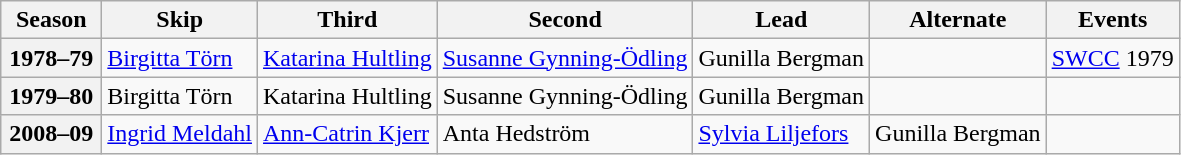<table class="wikitable">
<tr>
<th scope="col" width=60>Season</th>
<th scope="col">Skip</th>
<th scope="col">Third</th>
<th scope="col">Second</th>
<th scope="col">Lead</th>
<th scope="col">Alternate</th>
<th scope="col">Events</th>
</tr>
<tr>
<th scope="row">1978–79</th>
<td><a href='#'>Birgitta Törn</a></td>
<td><a href='#'>Katarina Hultling</a></td>
<td><a href='#'>Susanne Gynning-Ödling</a></td>
<td>Gunilla Bergman</td>
<td></td>
<td><a href='#'>SWCC</a> 1979 <br> </td>
</tr>
<tr>
<th scope="row">1979–80</th>
<td>Birgitta Törn</td>
<td>Katarina Hultling</td>
<td>Susanne Gynning-Ödling</td>
<td>Gunilla Bergman</td>
<td></td>
<td> </td>
</tr>
<tr>
<th scope="row">2008–09</th>
<td><a href='#'>Ingrid Meldahl</a></td>
<td><a href='#'>Ann-Catrin Kjerr</a></td>
<td>Anta Hedström</td>
<td><a href='#'>Sylvia Liljefors</a></td>
<td>Gunilla Bergman</td>
<td> </td>
</tr>
</table>
